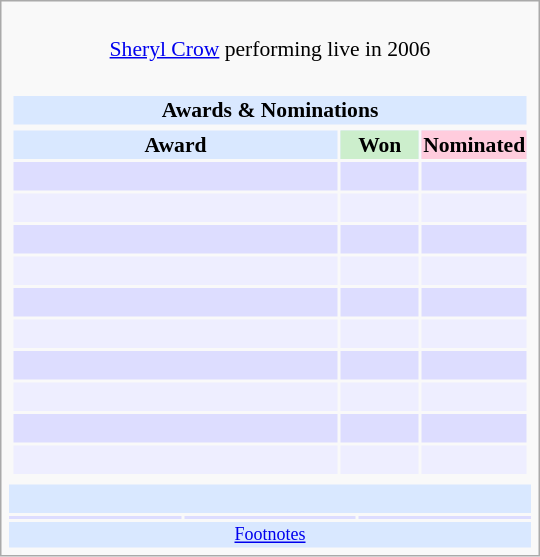<table class="infobox" style="width: 25em; text-align: left; font-size: 90%; vertical-align: middle;">
<tr>
<td colspan="3" style="text-align:center;"><br><a href='#'>Sheryl Crow</a> performing live in 2006</td>
</tr>
<tr>
<td colspan=3><br><table class="collapsible collapsed" width=100%>
<tr>
<th colspan=3 style="background-color: #D9E8FF; text-align: center;">Awards & Nominations</th>
</tr>
<tr>
</tr>
<tr bgcolor=#D9E8FF>
<td style="text-align:center;"><strong>Award</strong></td>
<td style="text-align:center;background: #cceecc;text-size:0.9em" width=50><strong>Won</strong></td>
<td style="text-align:center;background: #ffccdd;text-size:0.9em" width=50><strong>Nominated</strong></td>
</tr>
<tr bgcolor=#ddddff>
<td align="center"><br></td>
<td></td>
<td></td>
</tr>
<tr bgcolor=#eeeeff>
<td align="center"><br></td>
<td></td>
<td></td>
</tr>
<tr bgcolor=#ddddff>
<td align="center"><br></td>
<td></td>
<td></td>
</tr>
<tr bgcolor=#eeeeff>
<td align="center"><br></td>
<td></td>
<td></td>
</tr>
<tr bgcolor=#ddddff>
<td align="center"><br></td>
<td></td>
<td></td>
</tr>
<tr bgcolor=#eeeeff>
<td align="center"><br></td>
<td></td>
<td></td>
</tr>
<tr bgcolor=#ddddff>
<td align="center"><br></td>
<td></td>
<td></td>
</tr>
<tr bgcolor=#eeeeff>
<td align="center"><br></td>
<td></td>
<td></td>
</tr>
<tr bgcolor=#ddddff>
<td align="center"><br></td>
<td></td>
<td></td>
</tr>
<tr bgcolor=#eeeeff>
<td align="center"><br></td>
<td></td>
<td></td>
</tr>
<tr bgcolor=#D9E8FF>
</tr>
</table>
</td>
</tr>
<tr bgcolor=#D9E8FF>
<td align="center" colspan="3"><br></td>
</tr>
<tr bgcolor=#ddddff>
<td></td>
<td></td>
<td></td>
</tr>
<tr bgcolor=#D9E8FF>
<td colspan="3" style="font-size: smaller; text-align:center;"><a href='#'>Footnotes</a></td>
</tr>
</table>
